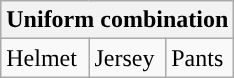<table class="wikitable" style="display:inline-table">
<tr>
<th colspan=3>Uniform combination</th>
</tr>
<tr>
<td>Helmet</td>
<td>Jersey</td>
<td>Pants</td>
</tr>
</table>
